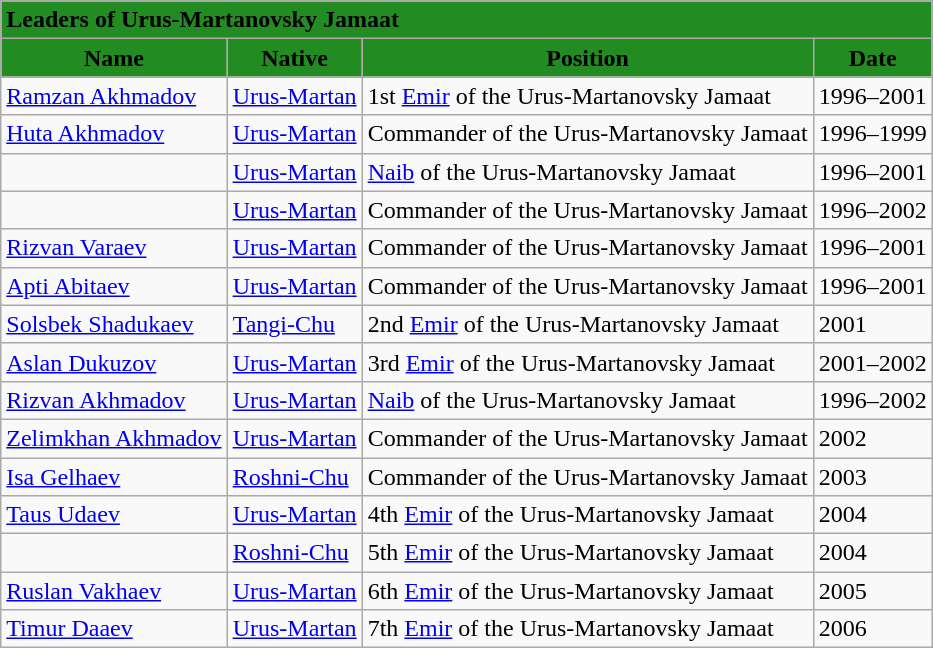<table class="wikitable">
<tr style="background-color: #228B22">
<td colspan="4"><strong>Leaders of Urus-Martanovsky Jamaat</strong></td>
</tr>
<tr style="background-color: #228B22; text-align: center">
<td><strong>Name</strong></td>
<td><strong>Native</strong></td>
<td><strong> Position</strong></td>
<td><strong>Date</strong></td>
</tr>
<tr>
<td><a href='#'>Ramzan Akhmadov</a></td>
<td><a href='#'>Urus-Martan</a></td>
<td>1st <a href='#'>Emir</a> of the Urus-Martanovsky Jamaat</td>
<td>1996–2001</td>
</tr>
<tr>
<td><a href='#'>Huta Akhmadov</a></td>
<td><a href='#'>Urus-Martan</a></td>
<td>Commander of the Urus-Martanovsky Jamaat</td>
<td>1996–1999</td>
</tr>
<tr>
<td></td>
<td><a href='#'>Urus-Martan</a></td>
<td><a href='#'>Naib</a> of the Urus-Martanovsky Jamaat</td>
<td>1996–2001</td>
</tr>
<tr>
<td></td>
<td><a href='#'>Urus-Martan</a></td>
<td>Commander of the Urus-Martanovsky Jamaat</td>
<td>1996–2002</td>
</tr>
<tr>
<td><a href='#'>Rizvan Varaev</a></td>
<td><a href='#'>Urus-Martan</a></td>
<td>Commander of the Urus-Martanovsky Jamaat</td>
<td>1996–2001</td>
</tr>
<tr>
<td><a href='#'>Apti Abitaev</a></td>
<td><a href='#'>Urus-Martan</a></td>
<td>Commander of the Urus-Martanovsky Jamaat</td>
<td>1996–2001</td>
</tr>
<tr>
<td><a href='#'>Solsbek Shadukaev</a></td>
<td><a href='#'>Tangi-Chu</a></td>
<td>2nd <a href='#'>Emir</a> of the Urus-Martanovsky Jamaat</td>
<td>2001</td>
</tr>
<tr>
<td><a href='#'>Aslan Dukuzov</a></td>
<td><a href='#'>Urus-Martan</a></td>
<td>3rd <a href='#'>Emir</a> of the Urus-Martanovsky Jamaat</td>
<td>2001–2002</td>
</tr>
<tr>
<td><a href='#'>Rizvan Akhmadov</a></td>
<td><a href='#'>Urus-Martan</a></td>
<td><a href='#'>Naib</a> of the Urus-Martanovsky Jamaat</td>
<td>1996–2002</td>
</tr>
<tr>
<td><a href='#'>Zelimkhan Akhmadov</a></td>
<td><a href='#'>Urus-Martan</a></td>
<td>Commander of the Urus-Martanovsky Jamaat</td>
<td>2002</td>
</tr>
<tr>
<td><a href='#'>Isa Gelhaev</a></td>
<td><a href='#'>Roshni-Chu</a></td>
<td>Commander of the Urus-Martanovsky Jamaat</td>
<td>2003</td>
</tr>
<tr>
<td><a href='#'>Taus Udaev</a></td>
<td><a href='#'>Urus-Martan</a></td>
<td>4th <a href='#'>Emir</a> of the Urus-Martanovsky Jamaat</td>
<td>2004</td>
</tr>
<tr>
<td></td>
<td><a href='#'>Roshni-Chu</a></td>
<td>5th <a href='#'>Emir</a> of the Urus-Martanovsky Jamaat</td>
<td>2004</td>
</tr>
<tr>
<td><a href='#'>Ruslan Vakhaev</a></td>
<td><a href='#'>Urus-Martan</a></td>
<td>6th <a href='#'>Emir</a> of the Urus-Martanovsky Jamaat</td>
<td>2005</td>
</tr>
<tr>
<td><a href='#'>Timur Daaev</a></td>
<td><a href='#'>Urus-Martan</a></td>
<td>7th <a href='#'>Emir</a> of the Urus-Martanovsky Jamaat</td>
<td>2006</td>
</tr>
</table>
